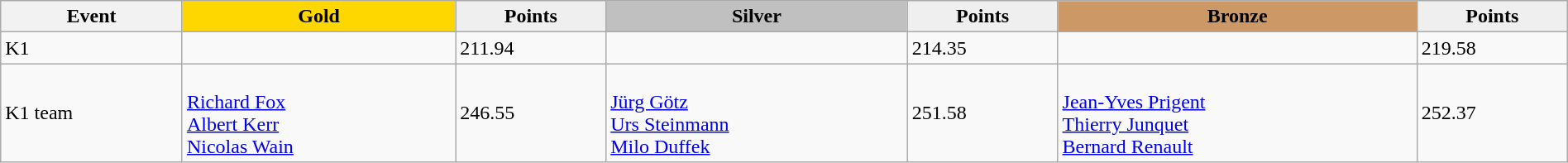<table class="wikitable" width=100%>
<tr>
<th>Event</th>
<td align=center bgcolor="gold"><strong>Gold</strong></td>
<td align=center bgcolor="EFEFEF"><strong>Points</strong></td>
<td align=center bgcolor="silver"><strong>Silver</strong></td>
<td align=center bgcolor="EFEFEF"><strong>Points</strong></td>
<td align=center bgcolor="CC9966"><strong>Bronze</strong></td>
<td align=center bgcolor="EFEFEF"><strong>Points</strong></td>
</tr>
<tr>
<td>K1</td>
<td></td>
<td>211.94</td>
<td></td>
<td>214.35</td>
<td></td>
<td>219.58</td>
</tr>
<tr>
<td>K1 team</td>
<td><br><a href='#'>Richard Fox</a><br><a href='#'>Albert Kerr</a><br><a href='#'>Nicolas Wain</a></td>
<td>246.55</td>
<td><br><a href='#'>Jürg Götz</a><br><a href='#'>Urs Steinmann</a><br><a href='#'>Milo Duffek</a></td>
<td>251.58</td>
<td><br><a href='#'>Jean-Yves Prigent</a><br><a href='#'>Thierry Junquet</a><br><a href='#'>Bernard Renault</a></td>
<td>252.37</td>
</tr>
</table>
